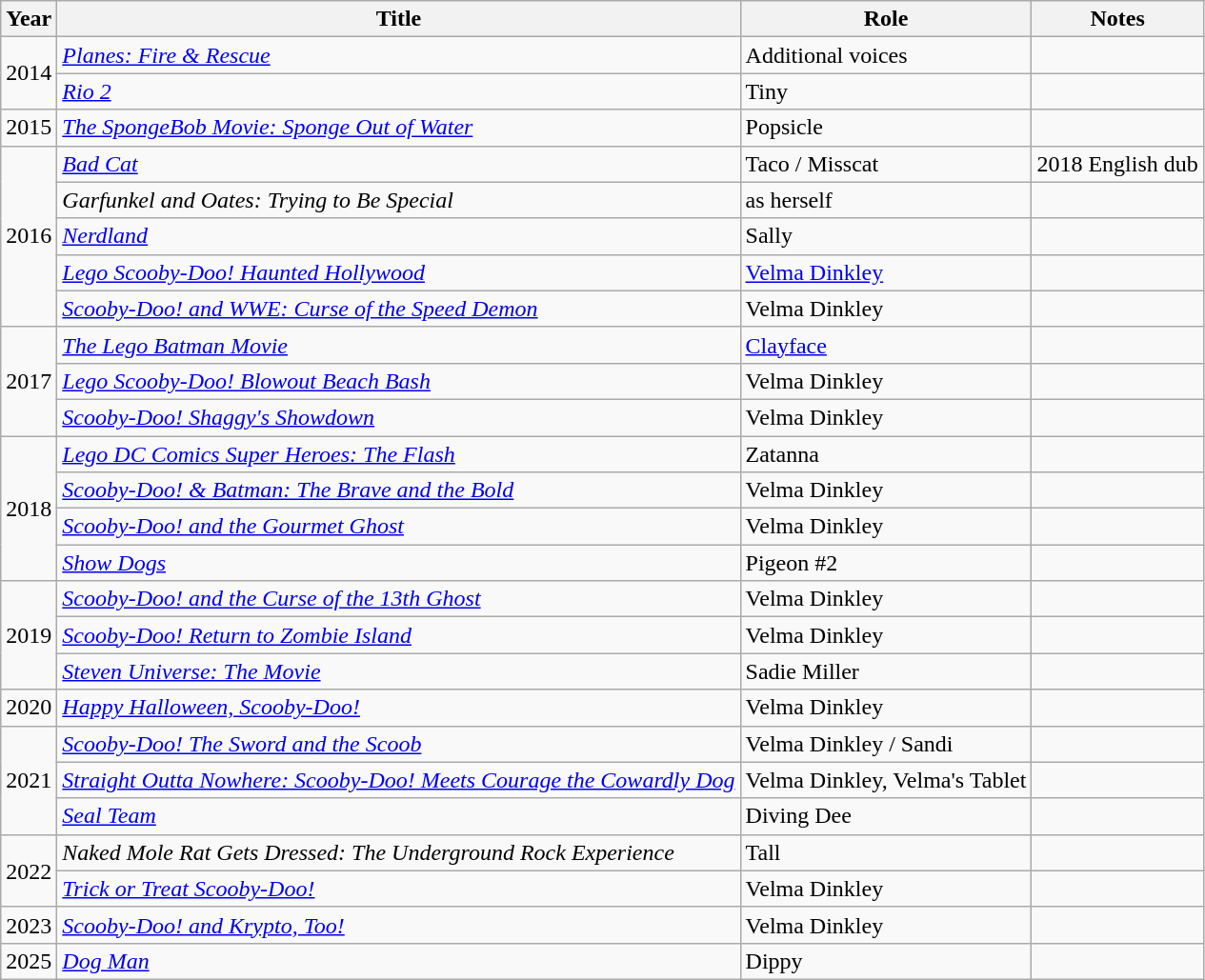<table class="wikitable sortable">
<tr>
<th>Year</th>
<th>Title</th>
<th>Role</th>
<th class="unsortable">Notes</th>
</tr>
<tr>
<td rowspan="2">2014</td>
<td><em><a href='#'>Planes: Fire & Rescue</a></em></td>
<td>Additional voices</td>
<td></td>
</tr>
<tr>
<td><em><a href='#'>Rio 2</a></em></td>
<td>Tiny</td>
<td></td>
</tr>
<tr>
<td>2015</td>
<td data-sort-value="SpongeBob Movie: Sponge Out of Water, The"><em><a href='#'>The SpongeBob Movie: Sponge Out of Water</a></em></td>
<td>Popsicle</td>
<td></td>
</tr>
<tr>
<td rowspan="5">2016</td>
<td><em><a href='#'>Bad Cat</a></em></td>
<td>Taco / Misscat</td>
<td>2018 English dub</td>
</tr>
<tr>
<td><em>Garfunkel and Oates: Trying to Be Special</em></td>
<td>as herself</td>
<td></td>
</tr>
<tr>
<td><em><a href='#'>Nerdland</a></em></td>
<td>Sally</td>
<td></td>
</tr>
<tr>
<td><em><a href='#'>Lego Scooby-Doo! Haunted Hollywood</a></em></td>
<td><a href='#'>Velma Dinkley</a></td>
<td></td>
</tr>
<tr>
<td><em><a href='#'>Scooby-Doo! and WWE: Curse of the Speed Demon</a></em></td>
<td>Velma Dinkley</td>
<td></td>
</tr>
<tr>
<td rowspan="3">2017</td>
<td data-sort-value="Lego Batman Movie, The"><em><a href='#'>The Lego Batman Movie</a></em></td>
<td><a href='#'>Clayface</a></td>
<td></td>
</tr>
<tr>
<td><em><a href='#'>Lego Scooby-Doo! Blowout Beach Bash</a></em></td>
<td>Velma Dinkley</td>
<td></td>
</tr>
<tr>
<td><em><a href='#'>Scooby-Doo! Shaggy's Showdown</a></em></td>
<td>Velma Dinkley</td>
<td></td>
</tr>
<tr>
<td rowspan="4">2018</td>
<td><em><a href='#'>Lego DC Comics Super Heroes: The Flash</a></em></td>
<td>Zatanna</td>
<td></td>
</tr>
<tr>
<td><em><a href='#'>Scooby-Doo! & Batman: The Brave and the Bold</a></em></td>
<td>Velma Dinkley</td>
<td></td>
</tr>
<tr>
<td><em><a href='#'>Scooby-Doo! and the Gourmet Ghost</a></em></td>
<td>Velma Dinkley</td>
<td></td>
</tr>
<tr>
<td><em><a href='#'>Show Dogs</a></em></td>
<td>Pigeon #2</td>
<td></td>
</tr>
<tr>
<td rowspan="3">2019</td>
<td><em><a href='#'>Scooby-Doo! and the Curse of the 13th Ghost</a></em></td>
<td>Velma Dinkley</td>
<td></td>
</tr>
<tr>
<td><em><a href='#'>Scooby-Doo! Return to Zombie Island</a></em></td>
<td>Velma Dinkley</td>
<td></td>
</tr>
<tr>
<td><em><a href='#'>Steven Universe: The Movie</a></em></td>
<td>Sadie Miller</td>
<td></td>
</tr>
<tr>
<td>2020</td>
<td><em><a href='#'>Happy Halloween, Scooby-Doo!</a></em></td>
<td>Velma Dinkley</td>
<td></td>
</tr>
<tr>
<td rowspan="3">2021</td>
<td><em><a href='#'>Scooby-Doo! The Sword and the Scoob</a></em></td>
<td>Velma Dinkley / Sandi</td>
<td></td>
</tr>
<tr>
<td><em><a href='#'>Straight Outta Nowhere: Scooby-Doo! Meets Courage the Cowardly Dog</a></em></td>
<td>Velma Dinkley, Velma's Tablet</td>
<td></td>
</tr>
<tr>
<td><em><a href='#'>Seal Team</a></em></td>
<td>Diving Dee</td>
<td></td>
</tr>
<tr>
<td rowspan="2">2022</td>
<td><em>Naked Mole Rat Gets Dressed: The Underground Rock Experience</em></td>
<td>Tall</td>
<td></td>
</tr>
<tr>
<td><em><a href='#'>Trick or Treat Scooby-Doo!</a></em></td>
<td>Velma Dinkley</td>
<td></td>
</tr>
<tr>
<td>2023</td>
<td><em><a href='#'>Scooby-Doo! and Krypto, Too!</a></em></td>
<td>Velma Dinkley</td>
<td></td>
</tr>
<tr>
<td>2025</td>
<td><a href='#'><em>Dog Man</em></a></td>
<td>Dippy</td>
<td></td>
</tr>
</table>
